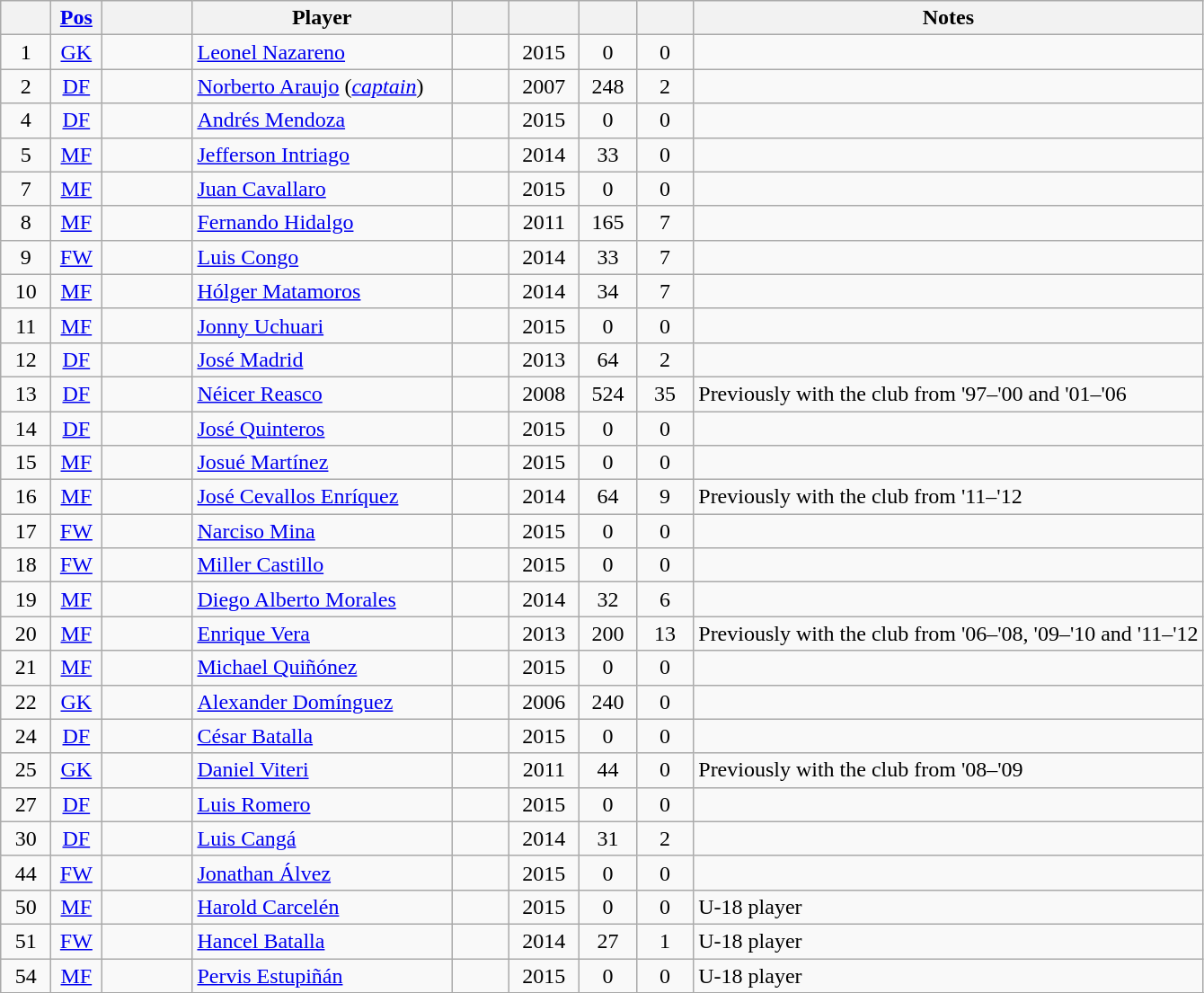<table class="wikitable sortable" style="text-align: center;">
<tr>
<th width=30><br></th>
<th width=30><a href='#'>Pos</a><br></th>
<th width=60><br></th>
<th width=185>Player<br></th>
<th width=35><br></th>
<th width=45><br></th>
<th width=35><br></th>
<th width=35><br></th>
<th>Notes<br></th>
</tr>
<tr>
<td>1</td>
<td><a href='#'>GK</a></td>
<td></td>
<td align=left><a href='#'>Leonel Nazareno</a></td>
<td></td>
<td>2015</td>
<td>0</td>
<td>0</td>
<td align=left></td>
</tr>
<tr>
<td>2</td>
<td><a href='#'>DF</a></td>
<td></td>
<td align=left><a href='#'>Norberto Araujo</a> (<em><a href='#'>captain</a></em>)</td>
<td></td>
<td>2007</td>
<td>248</td>
<td>2</td>
<td align=left></td>
</tr>
<tr>
<td>4</td>
<td><a href='#'>DF</a></td>
<td></td>
<td align=left><a href='#'>Andrés Mendoza</a></td>
<td></td>
<td>2015</td>
<td>0</td>
<td>0</td>
<td align=left></td>
</tr>
<tr>
<td>5</td>
<td><a href='#'>MF</a></td>
<td></td>
<td align=left><a href='#'>Jefferson Intriago</a></td>
<td></td>
<td>2014</td>
<td>33</td>
<td>0</td>
<td align=left></td>
</tr>
<tr>
<td>7</td>
<td><a href='#'>MF</a></td>
<td></td>
<td align=left><a href='#'>Juan Cavallaro</a></td>
<td></td>
<td>2015</td>
<td>0</td>
<td>0</td>
<td align=left></td>
</tr>
<tr>
<td>8</td>
<td><a href='#'>MF</a></td>
<td></td>
<td align=left><a href='#'>Fernando Hidalgo</a></td>
<td></td>
<td>2011</td>
<td>165</td>
<td>7</td>
<td align=left></td>
</tr>
<tr>
<td>9</td>
<td><a href='#'>FW</a></td>
<td></td>
<td align=left><a href='#'>Luis Congo</a></td>
<td></td>
<td>2014</td>
<td>33</td>
<td>7</td>
<td align=left></td>
</tr>
<tr>
<td>10</td>
<td><a href='#'>MF</a></td>
<td></td>
<td align=left><a href='#'>Hólger Matamoros</a></td>
<td></td>
<td>2014</td>
<td>34</td>
<td>7</td>
<td align=left></td>
</tr>
<tr>
<td>11</td>
<td><a href='#'>MF</a></td>
<td></td>
<td align=left><a href='#'>Jonny Uchuari</a></td>
<td></td>
<td>2015</td>
<td>0</td>
<td>0</td>
<td align=left></td>
</tr>
<tr>
<td>12</td>
<td><a href='#'>DF</a></td>
<td></td>
<td align=left><a href='#'>José Madrid</a></td>
<td></td>
<td>2013</td>
<td>64</td>
<td>2</td>
<td align=left></td>
</tr>
<tr>
<td>13</td>
<td><a href='#'>DF</a></td>
<td></td>
<td align=left><a href='#'>Néicer Reasco</a></td>
<td></td>
<td>2008</td>
<td>524</td>
<td>35</td>
<td align=left>Previously with the club from '97–'00 and '01–'06</td>
</tr>
<tr>
<td>14</td>
<td><a href='#'>DF</a></td>
<td></td>
<td align=left><a href='#'>José Quinteros</a></td>
<td></td>
<td>2015</td>
<td>0</td>
<td>0</td>
<td align=left></td>
</tr>
<tr>
<td>15</td>
<td><a href='#'>MF</a></td>
<td></td>
<td align=left><a href='#'>Josué Martínez</a></td>
<td></td>
<td>2015</td>
<td>0</td>
<td>0</td>
<td align=left></td>
</tr>
<tr>
<td>16</td>
<td><a href='#'>MF</a></td>
<td></td>
<td align=left><a href='#'>José Cevallos Enríquez</a></td>
<td></td>
<td>2014</td>
<td>64</td>
<td>9</td>
<td align=left>Previously with the club from '11–'12</td>
</tr>
<tr>
<td>17</td>
<td><a href='#'>FW</a></td>
<td></td>
<td align=left><a href='#'>Narciso Mina</a></td>
<td></td>
<td>2015</td>
<td>0</td>
<td>0</td>
<td align=left></td>
</tr>
<tr>
<td>18</td>
<td><a href='#'>FW</a></td>
<td></td>
<td align=left><a href='#'>Miller Castillo</a></td>
<td></td>
<td>2015</td>
<td>0</td>
<td>0</td>
<td align=left></td>
</tr>
<tr>
<td>19</td>
<td><a href='#'>MF</a></td>
<td></td>
<td align=left><a href='#'>Diego Alberto Morales</a></td>
<td></td>
<td>2014</td>
<td>32</td>
<td>6</td>
<td align=left></td>
</tr>
<tr>
<td>20</td>
<td><a href='#'>MF</a></td>
<td></td>
<td align=left><a href='#'>Enrique Vera</a></td>
<td></td>
<td>2013</td>
<td>200</td>
<td>13</td>
<td align=left>Previously with the club from '06–'08, '09–'10 and '11–'12</td>
</tr>
<tr>
<td>21</td>
<td><a href='#'>MF</a></td>
<td></td>
<td align=left><a href='#'>Michael Quiñónez</a></td>
<td></td>
<td>2015</td>
<td>0</td>
<td>0</td>
<td align=left></td>
</tr>
<tr>
<td>22</td>
<td><a href='#'>GK</a></td>
<td></td>
<td align=left><a href='#'>Alexander Domínguez</a></td>
<td></td>
<td>2006</td>
<td>240</td>
<td>0</td>
<td align=left></td>
</tr>
<tr>
<td>24</td>
<td><a href='#'>DF</a></td>
<td></td>
<td align=left><a href='#'>César Batalla</a></td>
<td></td>
<td>2015</td>
<td>0</td>
<td>0</td>
<td align=left></td>
</tr>
<tr>
<td>25</td>
<td><a href='#'>GK</a></td>
<td></td>
<td align=left><a href='#'>Daniel Viteri</a></td>
<td></td>
<td>2011</td>
<td>44</td>
<td>0</td>
<td align=left>Previously with the club from '08–'09</td>
</tr>
<tr>
<td>27</td>
<td><a href='#'>DF</a></td>
<td></td>
<td align=left><a href='#'>Luis Romero</a></td>
<td></td>
<td>2015</td>
<td>0</td>
<td>0</td>
<td align=left></td>
</tr>
<tr>
<td>30</td>
<td><a href='#'>DF</a></td>
<td></td>
<td align=left><a href='#'>Luis Cangá</a></td>
<td></td>
<td>2014</td>
<td>31</td>
<td>2</td>
<td align=left></td>
</tr>
<tr>
<td>44</td>
<td><a href='#'>FW</a></td>
<td></td>
<td align=left><a href='#'>Jonathan Álvez</a></td>
<td></td>
<td>2015</td>
<td>0</td>
<td>0</td>
<td align=left></td>
</tr>
<tr>
<td>50</td>
<td><a href='#'>MF</a></td>
<td></td>
<td align=left><a href='#'>Harold Carcelén</a></td>
<td></td>
<td>2015</td>
<td>0</td>
<td>0</td>
<td align=left>U-18 player</td>
</tr>
<tr>
<td>51</td>
<td><a href='#'>FW</a></td>
<td></td>
<td align=left><a href='#'>Hancel Batalla</a></td>
<td></td>
<td>2014</td>
<td>27</td>
<td>1</td>
<td align=left>U-18 player</td>
</tr>
<tr>
<td>54</td>
<td><a href='#'>MF</a></td>
<td></td>
<td align=left><a href='#'>Pervis Estupiñán</a></td>
<td></td>
<td>2015</td>
<td>0</td>
<td>0</td>
<td align=left>U-18 player</td>
</tr>
<tr>
</tr>
</table>
